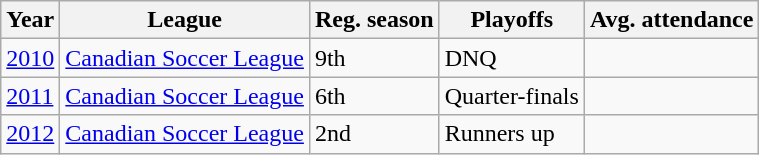<table class="wikitable">
<tr>
<th>Year</th>
<th>League</th>
<th>Reg. season</th>
<th>Playoffs</th>
<th>Avg. attendance</th>
</tr>
<tr>
<td><a href='#'>2010</a></td>
<td><a href='#'>Canadian Soccer League</a></td>
<td>9th</td>
<td>DNQ</td>
<td></td>
</tr>
<tr>
<td><a href='#'>2011</a></td>
<td><a href='#'>Canadian Soccer League</a></td>
<td>6th</td>
<td>Quarter-finals</td>
<td></td>
</tr>
<tr>
<td><a href='#'>2012</a></td>
<td><a href='#'>Canadian Soccer League</a></td>
<td>2nd</td>
<td>Runners up</td>
<td></td>
</tr>
</table>
